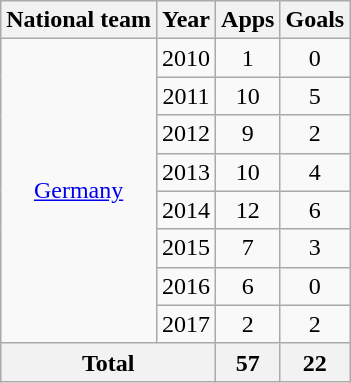<table class="wikitable" style="text-align:center">
<tr>
<th>National team</th>
<th>Year</th>
<th>Apps</th>
<th>Goals</th>
</tr>
<tr>
<td rowspan="8"><a href='#'>Germany</a></td>
<td>2010</td>
<td>1</td>
<td>0</td>
</tr>
<tr>
<td>2011</td>
<td>10</td>
<td>5</td>
</tr>
<tr>
<td>2012</td>
<td>9</td>
<td>2</td>
</tr>
<tr>
<td>2013</td>
<td>10</td>
<td>4</td>
</tr>
<tr>
<td>2014</td>
<td>12</td>
<td>6</td>
</tr>
<tr>
<td>2015</td>
<td>7</td>
<td>3</td>
</tr>
<tr>
<td>2016</td>
<td>6</td>
<td>0</td>
</tr>
<tr>
<td>2017</td>
<td>2</td>
<td>2</td>
</tr>
<tr>
<th colspan="2">Total</th>
<th>57</th>
<th>22</th>
</tr>
</table>
